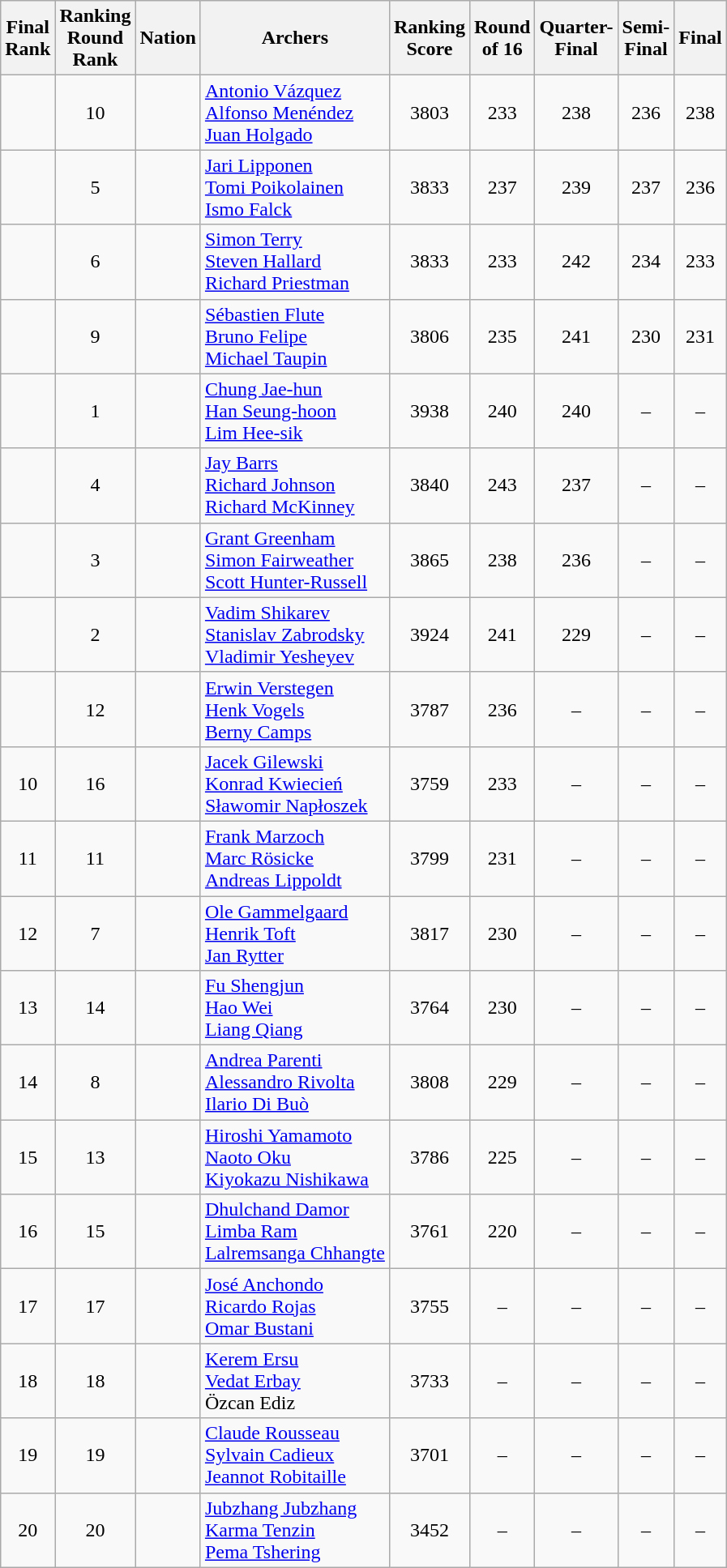<table class="wikitable sortable" style="text-align:center;">
<tr>
<th>Final <br> Rank</th>
<th>Ranking <br> Round <br> Rank</th>
<th>Nation</th>
<th>Archers</th>
<th>Ranking <br> Score</th>
<th>Round<br>of 16</th>
<th>Quarter-<br>Final</th>
<th>Semi-<br>Final</th>
<th>Final</th>
</tr>
<tr>
<td></td>
<td>10</td>
<td align=left></td>
<td align=left><a href='#'>Antonio Vázquez</a> <br> <a href='#'>Alfonso Menéndez</a> <br> <a href='#'>Juan Holgado</a></td>
<td>3803</td>
<td>233</td>
<td>238</td>
<td>236</td>
<td>238</td>
</tr>
<tr>
<td></td>
<td>5</td>
<td align=left></td>
<td align=left><a href='#'>Jari Lipponen</a> <br> <a href='#'>Tomi Poikolainen</a> <br> <a href='#'>Ismo Falck</a></td>
<td>3833</td>
<td>237</td>
<td>239</td>
<td>237</td>
<td>236</td>
</tr>
<tr>
<td></td>
<td>6</td>
<td align=left></td>
<td align=left><a href='#'>Simon Terry</a> <br> <a href='#'>Steven Hallard</a> <br> <a href='#'>Richard Priestman</a></td>
<td>3833</td>
<td>233</td>
<td>242</td>
<td>234</td>
<td>233</td>
</tr>
<tr>
<td></td>
<td>9</td>
<td align=left></td>
<td align=left><a href='#'>Sébastien Flute</a> <br> <a href='#'>Bruno Felipe</a> <br> <a href='#'>Michael Taupin</a></td>
<td>3806</td>
<td>235</td>
<td>241</td>
<td>230</td>
<td>231</td>
</tr>
<tr>
<td></td>
<td>1</td>
<td align=left></td>
<td align=left><a href='#'>Chung Jae-hun</a> <br> <a href='#'>Han Seung-hoon</a> <br> <a href='#'>Lim Hee-sik</a></td>
<td>3938</td>
<td>240</td>
<td>240</td>
<td>–</td>
<td>–</td>
</tr>
<tr>
<td></td>
<td>4</td>
<td align=left></td>
<td align=left><a href='#'>Jay Barrs</a> <br> <a href='#'>Richard Johnson</a> <br> <a href='#'>Richard McKinney</a></td>
<td>3840</td>
<td>243</td>
<td>237</td>
<td>–</td>
<td>–</td>
</tr>
<tr>
<td></td>
<td>3</td>
<td align=left></td>
<td align=left><a href='#'>Grant Greenham</a> <br> <a href='#'>Simon Fairweather</a> <br> <a href='#'>Scott Hunter-Russell</a></td>
<td>3865</td>
<td>238</td>
<td>236</td>
<td>–</td>
<td>–</td>
</tr>
<tr>
<td></td>
<td>2</td>
<td align=left></td>
<td align=left><a href='#'>Vadim Shikarev</a> <br> <a href='#'>Stanislav Zabrodsky</a> <br> <a href='#'>Vladimir Yesheyev</a></td>
<td>3924</td>
<td>241</td>
<td>229</td>
<td>–</td>
<td>–</td>
</tr>
<tr>
<td></td>
<td>12</td>
<td align=left></td>
<td align=left><a href='#'>Erwin Verstegen</a> <br> <a href='#'>Henk Vogels</a> <br> <a href='#'>Berny Camps</a></td>
<td>3787</td>
<td>236</td>
<td>–</td>
<td>–</td>
<td>–</td>
</tr>
<tr>
<td>10</td>
<td>16</td>
<td align=left></td>
<td align=left><a href='#'>Jacek Gilewski</a> <br> <a href='#'>Konrad Kwiecień</a> <br> <a href='#'>Sławomir Napłoszek</a></td>
<td>3759</td>
<td>233</td>
<td>–</td>
<td>–</td>
<td>–</td>
</tr>
<tr>
<td>11</td>
<td>11</td>
<td align=left></td>
<td align=left><a href='#'>Frank Marzoch</a> <br> <a href='#'>Marc Rösicke</a> <br> <a href='#'>Andreas Lippoldt</a></td>
<td>3799</td>
<td>231</td>
<td>–</td>
<td>–</td>
<td>–</td>
</tr>
<tr>
<td>12</td>
<td>7</td>
<td align=left></td>
<td align=left><a href='#'>Ole Gammelgaard</a> <br> <a href='#'>Henrik Toft</a> <br> <a href='#'>Jan Rytter</a></td>
<td>3817</td>
<td>230</td>
<td>–</td>
<td>–</td>
<td>–</td>
</tr>
<tr>
<td>13</td>
<td>14</td>
<td align=left></td>
<td align=left><a href='#'>Fu Shengjun</a> <br> <a href='#'>Hao Wei</a> <br> <a href='#'>Liang Qiang</a></td>
<td>3764</td>
<td>230</td>
<td>–</td>
<td>–</td>
<td>–</td>
</tr>
<tr>
<td>14</td>
<td>8</td>
<td align=left></td>
<td align=left><a href='#'>Andrea Parenti</a> <br> <a href='#'>Alessandro Rivolta</a> <br> <a href='#'>Ilario Di Buò</a></td>
<td>3808</td>
<td>229</td>
<td>–</td>
<td>–</td>
<td>–</td>
</tr>
<tr>
<td>15</td>
<td>13</td>
<td align=left></td>
<td align=left><a href='#'>Hiroshi Yamamoto</a> <br> <a href='#'>Naoto Oku</a> <br> <a href='#'>Kiyokazu Nishikawa</a></td>
<td>3786</td>
<td>225</td>
<td>–</td>
<td>–</td>
<td>–</td>
</tr>
<tr>
<td>16</td>
<td>15</td>
<td align=left></td>
<td align=left><a href='#'>Dhulchand Damor</a> <br> <a href='#'>Limba Ram</a> <br> <a href='#'>Lalremsanga Chhangte</a></td>
<td>3761</td>
<td>220</td>
<td>–</td>
<td>–</td>
<td>–</td>
</tr>
<tr>
<td>17</td>
<td>17</td>
<td align=left></td>
<td align=left><a href='#'>José Anchondo</a> <br> <a href='#'>Ricardo Rojas</a> <br> <a href='#'>Omar Bustani</a></td>
<td>3755</td>
<td>–</td>
<td>–</td>
<td>–</td>
<td>–</td>
</tr>
<tr>
<td>18</td>
<td>18</td>
<td align=left></td>
<td align=left><a href='#'>Kerem Ersu</a> <br> <a href='#'>Vedat Erbay</a> <br> Özcan Ediz</td>
<td>3733</td>
<td>–</td>
<td>–</td>
<td>–</td>
<td>–</td>
</tr>
<tr>
<td>19</td>
<td>19</td>
<td align=left></td>
<td align=left><a href='#'>Claude Rousseau</a> <br> <a href='#'>Sylvain Cadieux</a> <br> <a href='#'>Jeannot Robitaille</a></td>
<td>3701</td>
<td>–</td>
<td>–</td>
<td>–</td>
<td>–</td>
</tr>
<tr>
<td>20</td>
<td>20</td>
<td align=left></td>
<td align=left><a href='#'>Jubzhang Jubzhang</a> <br> <a href='#'>Karma Tenzin</a> <br> <a href='#'>Pema Tshering</a></td>
<td>3452</td>
<td>–</td>
<td>–</td>
<td>–</td>
<td>–</td>
</tr>
</table>
